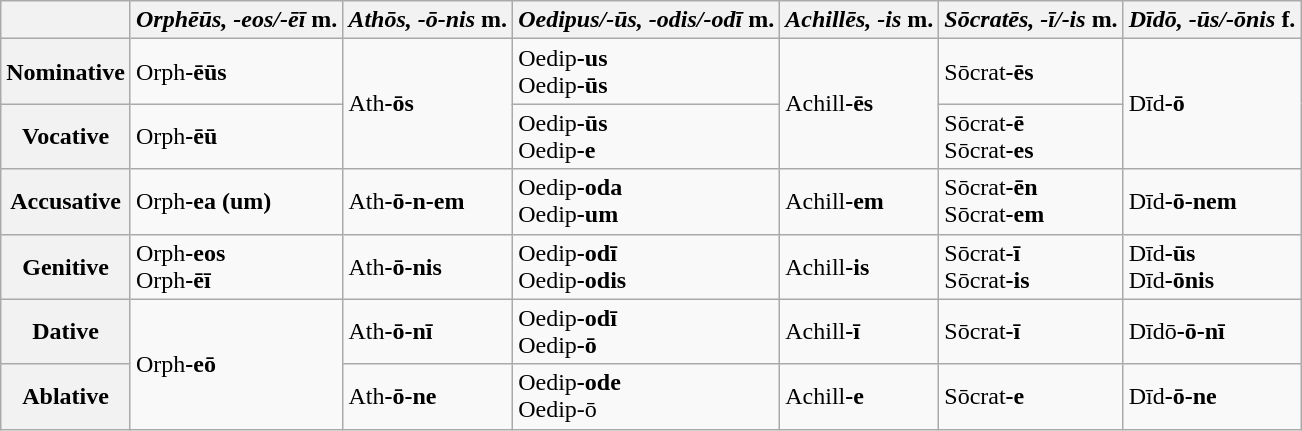<table class="wikitable">
<tr>
<th rowspan="1"></th>
<th><em>Orphēūs, -eos/-ēī</em> m.</th>
<th><em>Athōs, -ō-nis</em> m.</th>
<th><em>Oedipus/-ūs, -odis/-odī</em> m.</th>
<th><em>Achillēs, -is</em> m.</th>
<th><em>Sōcratēs, -ī/-is</em> m.</th>
<th><em>Dīdō, -ūs/-ōnis</em> f.</th>
</tr>
<tr>
<th>Nominative</th>
<td>Orph<strong>-ēūs</strong></td>
<td rowspan="2">Ath<strong>-ōs</strong></td>
<td>Oedip<strong>-us</strong><br>Oedip<strong>-ūs</strong></td>
<td rowspan="2">Achill<strong>-ēs</strong></td>
<td>Sōcrat<strong>-ēs</strong></td>
<td rowspan="2">Dīd<strong>-ō</strong></td>
</tr>
<tr>
<th>Vocative</th>
<td>Orph<strong>-ēū</strong></td>
<td>Oedip<strong>-ūs</strong><br>Oedip<strong>-e</strong></td>
<td>Sōcrat<strong>-ē</strong><br>Sōcrat<strong>-es</strong></td>
</tr>
<tr>
<th>Accusative</th>
<td>Orph<strong>-ea (um)</strong></td>
<td>Ath<strong>-ō-n-em</strong></td>
<td>Oedip<strong>-oda</strong><br>Oedip<strong>-um</strong></td>
<td>Achill<strong>-em</strong></td>
<td>Sōcrat<strong>-ēn</strong><br>Sōcrat<strong>-em</strong></td>
<td>Dīd<strong>-ō-nem</strong></td>
</tr>
<tr>
<th>Genitive</th>
<td>Orph<strong>-eos</strong><br>Orph<strong>-ēī</strong></td>
<td>Ath<strong>-ō-nis</strong></td>
<td>Oedip<strong>-odī</strong><br>Oedip<strong>-odis</strong></td>
<td>Achill<strong>-is</strong></td>
<td>Sōcrat<strong>-ī</strong><br>Sōcrat<strong>-is</strong></td>
<td>Dīd<strong>-ūs</strong><br>Dīd<strong>-ōnis</strong></td>
</tr>
<tr>
<th>Dative</th>
<td rowspan="2">Orph<strong>-eō</strong></td>
<td>Ath<strong>-ō-nī</strong></td>
<td>Oedip<strong>-odī</strong><br>Oedip<strong>-ō</strong></td>
<td>Achill<strong>-ī</strong></td>
<td>Sōcrat<strong>-ī</strong></td>
<td>Dīdō<strong>-ō-nī</strong></td>
</tr>
<tr>
<th>Ablative</th>
<td>Ath<strong>-ō-ne</strong></td>
<td>Oedip<strong>-ode</strong><br>Oedip-ō</td>
<td>Achill<strong>-e</strong></td>
<td>Sōcrat<strong>-e</strong></td>
<td>Dīd<strong>-ō-ne</strong></td>
</tr>
</table>
